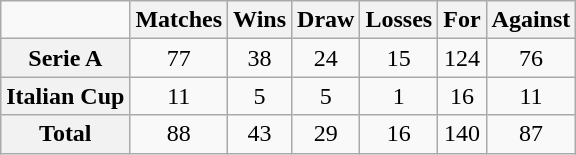<table class="wikitable" style="text-align: center;">
<tr>
<td></td>
<th>Matches</th>
<th>Wins</th>
<th>Draw</th>
<th>Losses</th>
<th>For</th>
<th>Against</th>
</tr>
<tr>
<th>Serie A</th>
<td>77</td>
<td>38</td>
<td>24</td>
<td>15</td>
<td>124</td>
<td>76</td>
</tr>
<tr>
<th>Italian Cup</th>
<td>11</td>
<td>5</td>
<td>5</td>
<td>1</td>
<td>16</td>
<td>11</td>
</tr>
<tr>
<th>Total</th>
<td>88</td>
<td>43</td>
<td>29</td>
<td>16</td>
<td>140</td>
<td>87</td>
</tr>
</table>
